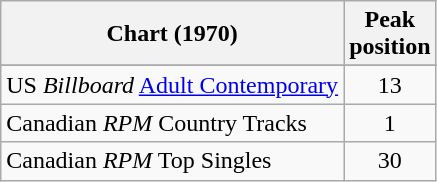<table class="wikitable sortable">
<tr>
<th align="left">Chart (1970)</th>
<th align="center">Peak<br>position</th>
</tr>
<tr>
</tr>
<tr>
</tr>
<tr>
<td>US <em>Billboard</em> <a href='#'>Adult Contemporary</a></td>
<td align="center">13</td>
</tr>
<tr>
<td align="left">Canadian <em>RPM</em> Country Tracks</td>
<td align="center">1</td>
</tr>
<tr>
<td align="left">Canadian <em>RPM</em> Top Singles</td>
<td align="center">30</td>
</tr>
</table>
